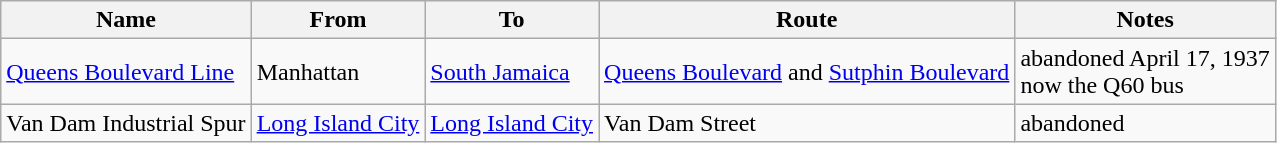<table class=wikitable>
<tr>
<th>Name</th>
<th>From</th>
<th>To</th>
<th>Route</th>
<th>Notes</th>
</tr>
<tr>
<td><a href='#'>Queens Boulevard Line</a></td>
<td>Manhattan</td>
<td><a href='#'>South Jamaica</a></td>
<td><a href='#'>Queens Boulevard</a> and <a href='#'>Sutphin Boulevard</a></td>
<td>abandoned April 17, 1937<br>now the Q60 bus</td>
</tr>
<tr>
<td>Van Dam Industrial Spur</td>
<td><a href='#'>Long Island City</a></td>
<td><a href='#'>Long Island City</a></td>
<td>Van Dam Street</td>
<td>abandoned</td>
</tr>
</table>
